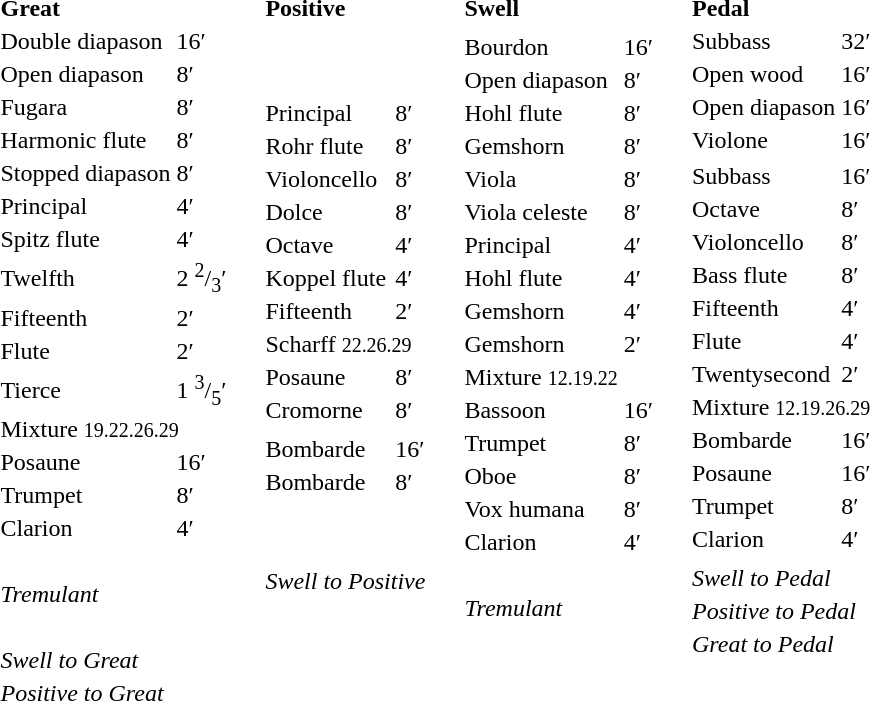<table border="0" cellspacing="0" cellpadding="10" style="border-collapse:collapse;">
<tr>
<td style="vertical-align:top"><br><table border="0">
<tr>
<td colspan=2><strong>Great</strong><br></td>
</tr>
<tr>
<td>Double diapason</td>
<td>16′</td>
</tr>
<tr>
<td>Open diapason</td>
<td>8′</td>
</tr>
<tr>
<td>Fugara</td>
<td>8′</td>
</tr>
<tr>
<td>Harmonic flute</td>
<td>8′</td>
</tr>
<tr>
<td>Stopped diapason</td>
<td>8′</td>
</tr>
<tr>
<td>Principal</td>
<td>4′</td>
</tr>
<tr>
<td>Spitz flute</td>
<td>4′</td>
</tr>
<tr>
<td>Twelfth</td>
<td>2 <sup>2</sup>/<sub>3</sub>′</td>
</tr>
<tr>
<td>Fifteenth</td>
<td>2′</td>
</tr>
<tr>
<td>Flute</td>
<td>2′</td>
</tr>
<tr>
<td>Tierce</td>
<td>1 <sup>3</sup>/<sub>5</sub>′</td>
</tr>
<tr>
<td colspan="2">Mixture <small>19.22.26.29</small></td>
</tr>
<tr>
<td>Posaune</td>
<td>16′</td>
</tr>
<tr>
<td>Trumpet</td>
<td>8′</td>
</tr>
<tr>
<td>Clarion</td>
<td>4′</td>
</tr>
<tr>
<td> </td>
</tr>
<tr>
<td colspan="2"><em>Tremulant</em></td>
</tr>
<tr>
<td> </td>
</tr>
<tr>
<td colspan="2"><em>Swell to Great</em></td>
</tr>
<tr>
<td colspan="2"><em>Positive to Great</em></td>
</tr>
</table>
</td>
<td style="vertical-align:top"><br><table border="0">
<tr>
<td colspan=2><strong>Positive</strong><br></td>
</tr>
<tr>
<td> </td>
</tr>
<tr>
<td> </td>
</tr>
<tr>
<td></td>
</tr>
<tr>
<td>Principal</td>
<td>8′</td>
</tr>
<tr>
<td>Rohr flute</td>
<td>8′</td>
</tr>
<tr>
<td>Violoncello</td>
<td>8′</td>
</tr>
<tr>
<td>Dolce</td>
<td>8′</td>
</tr>
<tr>
<td>Octave</td>
<td>4′</td>
</tr>
<tr>
<td>Koppel flute</td>
<td>4′</td>
</tr>
<tr>
<td>Fifteenth</td>
<td>2′</td>
</tr>
<tr>
<td colspan="2">Scharff <small>22.26.29</small></td>
</tr>
<tr>
<td>Posaune</td>
<td>8′</td>
</tr>
<tr>
<td>Cromorne</td>
<td>8′</td>
</tr>
<tr>
<td></td>
</tr>
<tr>
<td>Bombarde</td>
<td>16′</td>
</tr>
<tr>
<td>Bombarde</td>
<td>8′</td>
</tr>
<tr>
<td> </td>
</tr>
<tr>
<td> </td>
</tr>
<tr>
<td colspan="2"><em>Swell to Positive</em></td>
</tr>
<tr>
</tr>
</table>
</td>
<td style="vertical-align:top"><br><table border="0">
<tr>
<td colspan=2><strong>Swell</strong><br></td>
</tr>
<tr>
<td></td>
</tr>
<tr>
<td>Bourdon</td>
<td>16′</td>
</tr>
<tr>
<td>Open diapason</td>
<td>8′</td>
</tr>
<tr>
<td>Hohl flute</td>
<td>8′</td>
</tr>
<tr>
<td>Gemshorn</td>
<td>8′</td>
</tr>
<tr>
<td>Viola</td>
<td>8′</td>
</tr>
<tr>
<td>Viola celeste</td>
<td>8′</td>
</tr>
<tr>
<td>Principal</td>
<td>4′</td>
</tr>
<tr>
<td>Hohl flute</td>
<td>4′</td>
</tr>
<tr>
<td>Gemshorn</td>
<td>4′</td>
</tr>
<tr>
<td>Gemshorn</td>
<td>2′</td>
</tr>
<tr>
<td cospan="2">Mixture <small>12.19.22</small></td>
</tr>
<tr>
<td>Bassoon</td>
<td>16′</td>
</tr>
<tr>
<td>Trumpet</td>
<td>8′</td>
</tr>
<tr>
<td>Oboe</td>
<td>8′</td>
</tr>
<tr>
<td>Vox humana</td>
<td>8′</td>
</tr>
<tr>
<td>Clarion</td>
<td>4′</td>
</tr>
<tr>
<td> </td>
</tr>
<tr>
<td colspan="2"><em>Tremulant</em></td>
</tr>
</table>
</td>
<td style="vertical-align:top"><br><table border="0">
<tr>
<td colspan=2><strong>Pedal</strong><br></td>
</tr>
<tr>
<td>Subbass</td>
<td>32′</td>
</tr>
<tr>
<td>Open wood</td>
<td>16′</td>
</tr>
<tr>
<td>Open diapason</td>
<td>16′</td>
</tr>
<tr>
<td>Violone</td>
<td>16′</td>
</tr>
<tr>
</tr>
<tr>
<td>Subbass</td>
<td>16′</td>
</tr>
<tr>
<td>Octave</td>
<td>8′</td>
</tr>
<tr>
<td>Violoncello</td>
<td>8′</td>
</tr>
<tr>
<td>Bass flute</td>
<td>8′</td>
</tr>
<tr>
<td>Fifteenth</td>
<td>4′</td>
</tr>
<tr>
<td>Flute</td>
<td>4′</td>
</tr>
<tr>
<td>Twentysecond</td>
<td>2′</td>
</tr>
<tr>
<td colspan="2">Mixture <small>12.19.26.29</small></td>
</tr>
<tr>
<td>Bombarde</td>
<td>16′</td>
</tr>
<tr>
<td>Posaune</td>
<td>16′</td>
</tr>
<tr>
<td>Trumpet</td>
<td>8′</td>
</tr>
<tr>
<td>Clarion</td>
<td>4′</td>
</tr>
<tr>
<td></td>
</tr>
<tr>
<td colspan="2"><em>Swell to Pedal</em></td>
</tr>
<tr>
<td colspan="2"><em>Positive to Pedal</em></td>
</tr>
<tr>
<td colspan="2"><em>Great to Pedal</em></td>
</tr>
</table>
</td>
</tr>
</table>
